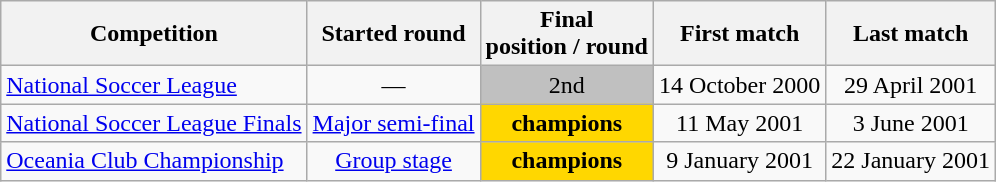<table class="wikitable">
<tr>
<th>Competition</th>
<th>Started round</th>
<th>Final <br>position / round</th>
<th>First match</th>
<th>Last match</th>
</tr>
<tr style="text-align: center">
<td align=left><a href='#'>National Soccer League</a></td>
<td>—</td>
<td style="background:silver;">2nd</td>
<td>14 October 2000</td>
<td>29 April 2001</td>
</tr>
<tr style="text-align: center">
<td align=left><a href='#'>National Soccer League Finals</a></td>
<td><a href='#'>Major semi-final</a></td>
<td style="background:gold;"><strong>champions</strong></td>
<td>11 May 2001</td>
<td>3 June 2001</td>
</tr>
<tr style="text-align: center">
<td align=left><a href='#'>Oceania Club Championship</a></td>
<td><a href='#'>Group stage</a></td>
<td style="background:gold;"><strong>champions</strong></td>
<td>9 January 2001</td>
<td>22 January 2001</td>
</tr>
</table>
